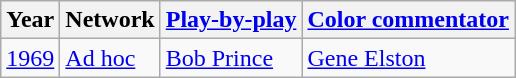<table class="wikitable">
<tr>
<th>Year</th>
<th>Network</th>
<th><a href='#'>Play-by-play</a></th>
<th><a href='#'>Color commentator</a></th>
</tr>
<tr>
<td><a href='#'>1969</a></td>
<td><a href='#'>Ad hoc</a></td>
<td><a href='#'>Bob Prince</a></td>
<td><a href='#'>Gene Elston</a></td>
</tr>
</table>
